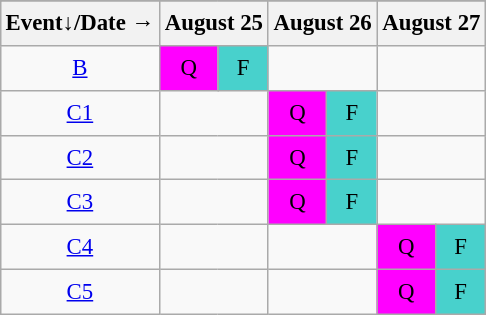<table class="wikitable" style="margin:0.5em auto; font-size:95%; line-height:1.50em;">
<tr align="center">
</tr>
<tr>
</tr>
<tr>
<th>Event↓/Date →</th>
<th colspan="2">August 25</th>
<th colspan="2">August 26</th>
<th colspan="2">August 27</th>
</tr>
<tr align="center">
<td class="event"><a href='#'>B</a></td>
<td bgcolor="#FF00FF" align=center>Q</td>
<td bgcolor="#48D1CC" align=center>F</td>
<td colspan="2"></td>
<td colspan="2"></td>
</tr>
<tr align="center">
<td class="event"><a href='#'>C1</a></td>
<td colspan="2"></td>
<td bgcolor="#FF00FF" align=center>Q</td>
<td bgcolor="#48D1CC" align=center>F</td>
<td colspan="2"></td>
</tr>
<tr align="center">
<td class="event"><a href='#'>C2</a></td>
<td colspan="2"></td>
<td bgcolor="#FF00FF" align=center>Q</td>
<td bgcolor="#48D1CC" align=center>F</td>
<td colspan="2"></td>
</tr>
<tr align="center">
<td class="event"><a href='#'>C3</a></td>
<td colspan="2"></td>
<td bgcolor="#FF00FF" align=center>Q</td>
<td bgcolor="#48D1CC" align=center>F</td>
<td colspan="2"></td>
</tr>
<tr align="center">
<td class="event"><a href='#'>C4</a></td>
<td colspan="2"></td>
<td colspan="2"></td>
<td bgcolor="#FF00FF" align=center>Q</td>
<td bgcolor="#48D1CC" align=center>F</td>
</tr>
<tr align="center">
<td class="event"><a href='#'>C5</a></td>
<td colspan="2"></td>
<td colspan="2"></td>
<td bgcolor="#FF00FF" align=center>Q</td>
<td bgcolor="#48D1CC" align=center>F</td>
</tr>
</table>
